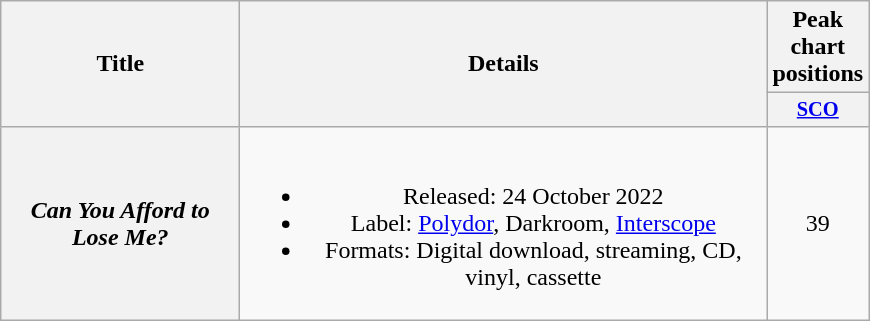<table class="wikitable plainrowheaders" style="text-align:center;">
<tr>
<th scope="col" rowspan="2" style="width:9.5em;">Title</th>
<th scope="col" rowspan="2" style="width:21.5em;">Details</th>
<th scope="col" colspan="1">Peak chart positions</th>
</tr>
<tr>
<th scope="col" style="width:3em; font-size:85%"><a href='#'>SCO</a><br></th>
</tr>
<tr>
<th scope="row"><em>Can You Afford to Lose Me?</em></th>
<td><br><ul><li>Released: 24 October 2022</li><li>Label: <a href='#'>Polydor</a>, Darkroom, <a href='#'>Interscope</a></li><li>Formats: Digital download, streaming, CD, vinyl, cassette</li></ul></td>
<td>39</td>
</tr>
</table>
